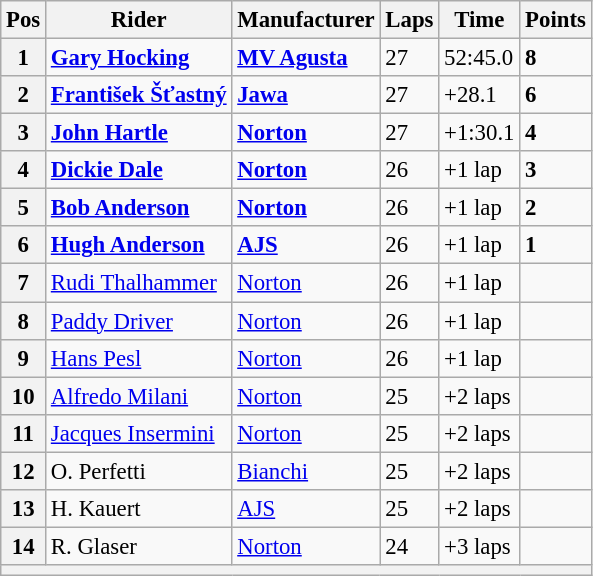<table class="wikitable" style="font-size: 95%;">
<tr>
<th>Pos</th>
<th>Rider</th>
<th>Manufacturer</th>
<th>Laps</th>
<th>Time</th>
<th>Points</th>
</tr>
<tr>
<th>1</th>
<td> <strong><a href='#'>Gary Hocking</a></strong></td>
<td><strong><a href='#'>MV Agusta</a></strong></td>
<td>27</td>
<td>52:45.0</td>
<td><strong>8</strong></td>
</tr>
<tr>
<th>2</th>
<td> <strong><a href='#'>František Šťastný</a></strong></td>
<td><strong><a href='#'>Jawa</a></strong></td>
<td>27</td>
<td>+28.1</td>
<td><strong>6</strong></td>
</tr>
<tr>
<th>3</th>
<td> <strong><a href='#'>John Hartle</a></strong></td>
<td><strong><a href='#'>Norton</a></strong></td>
<td>27</td>
<td>+1:30.1</td>
<td><strong>4</strong></td>
</tr>
<tr>
<th>4</th>
<td> <strong><a href='#'>Dickie Dale</a></strong></td>
<td><strong><a href='#'>Norton</a></strong></td>
<td>26</td>
<td>+1 lap</td>
<td><strong>3</strong></td>
</tr>
<tr>
<th>5</th>
<td> <strong><a href='#'>Bob Anderson</a></strong></td>
<td><strong><a href='#'>Norton</a></strong></td>
<td>26</td>
<td>+1 lap</td>
<td><strong>2</strong></td>
</tr>
<tr>
<th>6</th>
<td> <strong><a href='#'>Hugh Anderson</a></strong></td>
<td><strong><a href='#'>AJS</a></strong></td>
<td>26</td>
<td>+1 lap</td>
<td><strong>1</strong></td>
</tr>
<tr>
<th>7</th>
<td> <a href='#'>Rudi Thalhammer</a></td>
<td><a href='#'>Norton</a></td>
<td>26</td>
<td>+1 lap</td>
<td></td>
</tr>
<tr>
<th>8</th>
<td> <a href='#'>Paddy Driver</a></td>
<td><a href='#'>Norton</a></td>
<td>26</td>
<td>+1 lap</td>
<td></td>
</tr>
<tr>
<th>9</th>
<td> <a href='#'>Hans Pesl</a></td>
<td><a href='#'>Norton</a></td>
<td>26</td>
<td>+1 lap</td>
<td></td>
</tr>
<tr>
<th>10</th>
<td> <a href='#'>Alfredo Milani</a></td>
<td><a href='#'>Norton</a></td>
<td>25</td>
<td>+2 laps</td>
<td></td>
</tr>
<tr>
<th>11</th>
<td> <a href='#'>Jacques Insermini</a></td>
<td><a href='#'>Norton</a></td>
<td>25</td>
<td>+2 laps</td>
<td></td>
</tr>
<tr>
<th>12</th>
<td> O. Perfetti</td>
<td><a href='#'>Bianchi</a></td>
<td>25</td>
<td>+2 laps</td>
<td></td>
</tr>
<tr>
<th>13</th>
<td> H. Kauert</td>
<td><a href='#'>AJS</a></td>
<td>25</td>
<td>+2 laps</td>
<td></td>
</tr>
<tr>
<th>14</th>
<td> R. Glaser</td>
<td><a href='#'>Norton</a></td>
<td>24</td>
<td>+3 laps</td>
<td></td>
</tr>
<tr>
<th colspan=6></th>
</tr>
</table>
